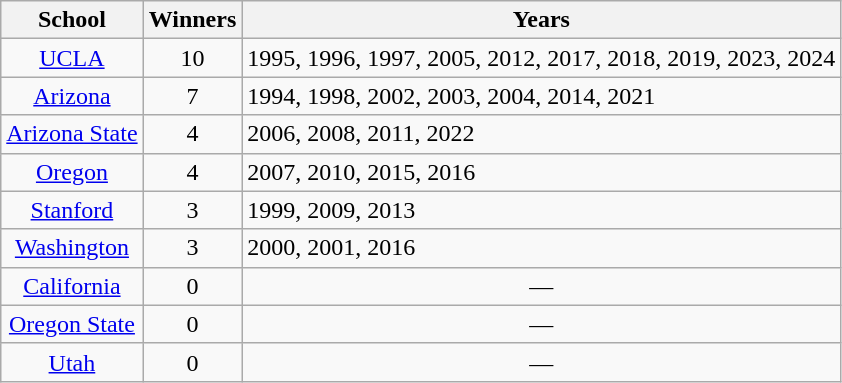<table class="wikitable">
<tr>
<th>School</th>
<th>Winners</th>
<th>Years</th>
</tr>
<tr style="text-align:center;">
<td><a href='#'>UCLA</a></td>
<td>10</td>
<td style="text-align:left;">1995, 1996, 1997, 2005, 2012, 2017, 2018, 2019, 2023, 2024</td>
</tr>
<tr style="text-align:center;">
<td><a href='#'>Arizona</a></td>
<td>7</td>
<td style="text-align:left;">1994, 1998, 2002, 2003, 2004, 2014, 2021</td>
</tr>
<tr align=center>
<td><a href='#'>Arizona State</a></td>
<td>4</td>
<td style="text-align:left;">2006, 2008, 2011, 2022</td>
</tr>
<tr align=center>
<td><a href='#'>Oregon</a></td>
<td>4</td>
<td style="text-align:left;">2007, 2010, 2015, 2016</td>
</tr>
<tr align=center>
<td><a href='#'>Stanford</a></td>
<td>3</td>
<td style="text-align:left;">1999, 2009, 2013</td>
</tr>
<tr align=center>
<td><a href='#'>Washington</a></td>
<td>3</td>
<td style="text-align:left;">2000, 2001, 2016</td>
</tr>
<tr align=center>
<td><a href='#'>California</a></td>
<td>0</td>
<td>—</td>
</tr>
<tr align=center>
<td><a href='#'>Oregon State</a></td>
<td>0</td>
<td>—</td>
</tr>
<tr align=center>
<td><a href='#'>Utah</a></td>
<td>0</td>
<td>—</td>
</tr>
</table>
